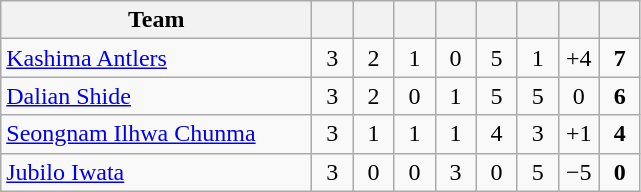<table class="wikitable" style="text-align: center;">
<tr>
<th width=200>Team</th>
<th width=20></th>
<th width=20></th>
<th width=20></th>
<th width=20></th>
<th width=20></th>
<th width=20></th>
<th width=20></th>
<th width=20></th>
</tr>
<tr>
<td align=left> <a href='#'>Kashima Antlers</a></td>
<td>3</td>
<td>2</td>
<td>1</td>
<td>0</td>
<td>5</td>
<td>1</td>
<td>+4</td>
<td><strong>7</strong></td>
</tr>
<tr>
<td align=left> <a href='#'>Dalian Shide</a></td>
<td>3</td>
<td>2</td>
<td>0</td>
<td>1</td>
<td>5</td>
<td>5</td>
<td>0</td>
<td><strong>6</strong></td>
</tr>
<tr>
<td align=left> <a href='#'>Seongnam Ilhwa Chunma</a></td>
<td>3</td>
<td>1</td>
<td>1</td>
<td>1</td>
<td>4</td>
<td>3</td>
<td>+1</td>
<td><strong>4</strong></td>
</tr>
<tr>
<td align=left> <a href='#'>Jubilo Iwata</a></td>
<td>3</td>
<td>0</td>
<td>0</td>
<td>3</td>
<td>0</td>
<td>5</td>
<td>−5</td>
<td><strong>0</strong></td>
</tr>
</table>
